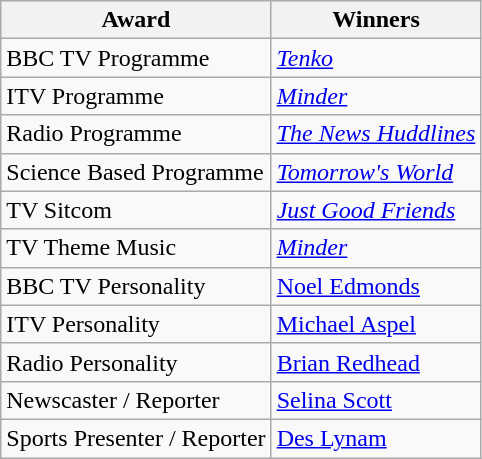<table class="wikitable">
<tr>
<th>Award</th>
<th>Winners</th>
</tr>
<tr>
<td>BBC TV Programme</td>
<td><em><a href='#'>Tenko</a></em></td>
</tr>
<tr>
<td>ITV Programme</td>
<td><em><a href='#'>Minder</a></em></td>
</tr>
<tr>
<td>Radio Programme</td>
<td><em><a href='#'>The News Huddlines</a></em></td>
</tr>
<tr>
<td>Science Based Programme</td>
<td><em><a href='#'>Tomorrow's World</a></em></td>
</tr>
<tr>
<td>TV Sitcom</td>
<td><em><a href='#'>Just Good Friends</a></em></td>
</tr>
<tr>
<td>TV Theme Music</td>
<td><em><a href='#'>Minder</a></em></td>
</tr>
<tr>
<td>BBC TV Personality</td>
<td><a href='#'>Noel Edmonds</a></td>
</tr>
<tr>
<td>ITV Personality</td>
<td><a href='#'>Michael Aspel</a></td>
</tr>
<tr>
<td>Radio Personality</td>
<td><a href='#'>Brian Redhead</a></td>
</tr>
<tr>
<td>Newscaster / Reporter</td>
<td><a href='#'>Selina Scott</a></td>
</tr>
<tr>
<td>Sports Presenter / Reporter</td>
<td><a href='#'>Des Lynam</a></td>
</tr>
</table>
